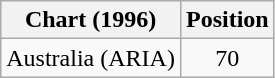<table class="wikitable">
<tr>
<th>Chart (1996)</th>
<th>Position</th>
</tr>
<tr>
<td>Australia (ARIA)</td>
<td align="center">70</td>
</tr>
</table>
